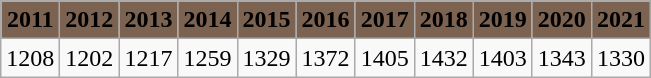<table class="wikitable" border="1">
<tr align="center" style="background:#7C6250;">
<td><strong>2011</strong></td>
<td><strong>2012</strong></td>
<td><strong>2013</strong></td>
<td><strong>2014</strong></td>
<td><strong>2015</strong></td>
<td><strong>2016</strong></td>
<td><strong>2017</strong></td>
<td><strong>2018</strong></td>
<td><strong>2019</strong></td>
<td><strong>2020</strong></td>
<td><strong>2021</strong></td>
</tr>
<tr>
<td>1208</td>
<td>1202</td>
<td>1217</td>
<td>1259</td>
<td>1329</td>
<td>1372</td>
<td>1405</td>
<td>1432</td>
<td>1403</td>
<td>1343</td>
<td>1330</td>
</tr>
</table>
